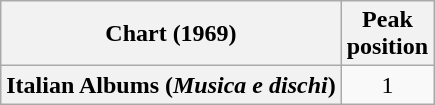<table class="wikitable plainrowheaders" style="text-align:center">
<tr>
<th scope="col">Chart (1969)</th>
<th scope="col">Peak<br>position</th>
</tr>
<tr>
<th scope="row">Italian Albums (<em>Musica e dischi</em>)</th>
<td>1</td>
</tr>
</table>
